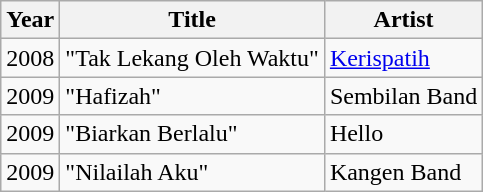<table class="wikitable">
<tr>
<th>Year</th>
<th>Title</th>
<th>Artist</th>
</tr>
<tr>
<td>2008</td>
<td>"Tak Lekang Oleh Waktu"</td>
<td><a href='#'>Kerispatih</a></td>
</tr>
<tr>
<td>2009</td>
<td>"Hafizah"</td>
<td>Sembilan Band</td>
</tr>
<tr>
<td>2009</td>
<td>"Biarkan Berlalu"</td>
<td>Hello</td>
</tr>
<tr>
<td>2009</td>
<td>"Nilailah Aku"</td>
<td>Kangen Band</td>
</tr>
</table>
